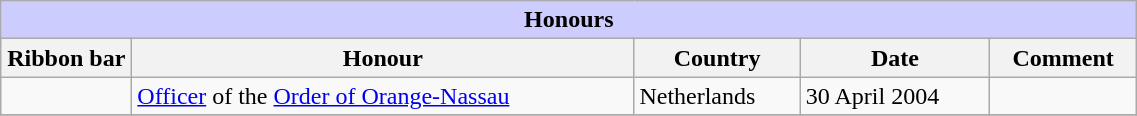<table class="wikitable" style="width:60%;">
<tr style="background:#ccf; text-align:center;">
<td colspan=5><strong>Honours</strong></td>
</tr>
<tr>
<th style="width:80px;">Ribbon bar</th>
<th>Honour</th>
<th>Country</th>
<th>Date</th>
<th>Comment</th>
</tr>
<tr>
<td></td>
<td><a href='#'>Officer</a> of the <a href='#'>Order of Orange-Nassau</a></td>
<td>Netherlands</td>
<td>30 April 2004</td>
<td></td>
</tr>
<tr>
</tr>
</table>
